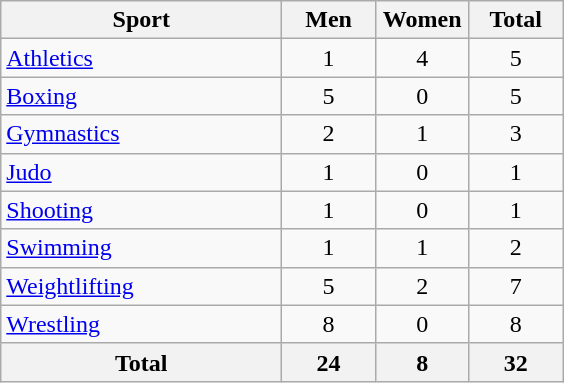<table class="wikitable sortable" style="text-align:center;">
<tr>
<th width=180>Sport</th>
<th width=55>Men</th>
<th width=55>Women</th>
<th width=55>Total</th>
</tr>
<tr>
<td align=left><a href='#'>Athletics</a></td>
<td>1</td>
<td>4</td>
<td>5</td>
</tr>
<tr>
<td align=left><a href='#'>Boxing</a></td>
<td>5</td>
<td>0</td>
<td>5</td>
</tr>
<tr>
<td align=left><a href='#'>Gymnastics</a></td>
<td>2</td>
<td>1</td>
<td>3</td>
</tr>
<tr>
<td align=left><a href='#'>Judo</a></td>
<td>1</td>
<td>0</td>
<td>1</td>
</tr>
<tr>
<td align=left><a href='#'>Shooting</a></td>
<td>1</td>
<td>0</td>
<td>1</td>
</tr>
<tr>
<td align=left><a href='#'>Swimming</a></td>
<td>1</td>
<td>1</td>
<td>2</td>
</tr>
<tr>
<td align=left><a href='#'>Weightlifting</a></td>
<td>5</td>
<td>2</td>
<td>7</td>
</tr>
<tr>
<td align=left><a href='#'>Wrestling</a></td>
<td>8</td>
<td>0</td>
<td>8</td>
</tr>
<tr>
<th>Total</th>
<th>24</th>
<th>8</th>
<th>32</th>
</tr>
</table>
